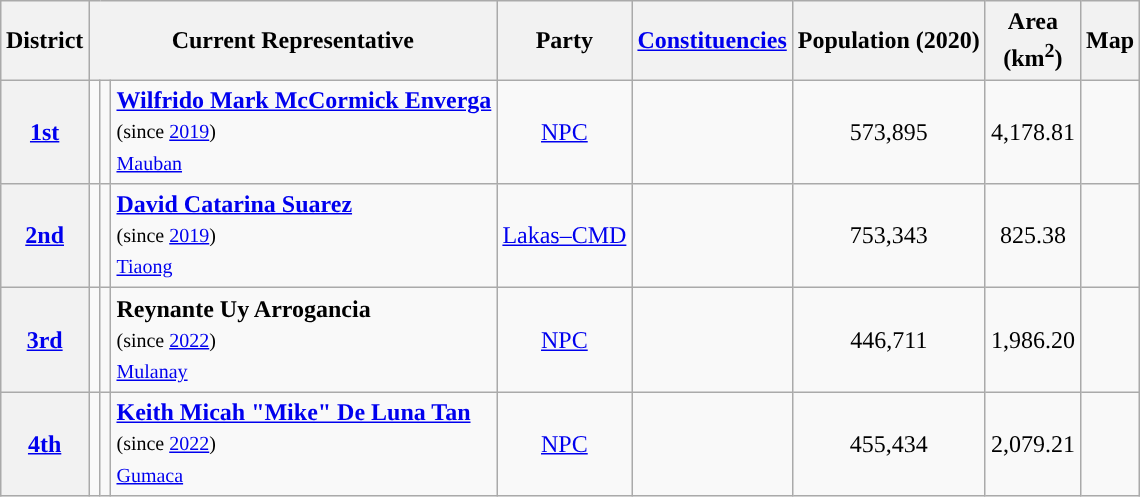<table class="wikitable" style="margin: 1em auto; font-size:100%; line-height:20px; text-align:center">
<tr>
<th>District</th>
<th colspan="3">Current Representative</th>
<th>Party</th>
<th><a href='#'> Constituencies</a></th>
<th>Population (2020)</th>
<th>Area<br>(km<sup>2</sup>)</th>
<th>Map</th>
</tr>
<tr>
<th><a href='#'>1st</a></th>
<td style="background:"></td>
<td></td>
<td style="text-align:left;"><strong><a href='#'>Wilfrido Mark McCormick Enverga</a></strong><br><small>(since <a href='#'>2019</a>)</small><br><small><a href='#'>Mauban</a></small></td>
<td><a href='#'>NPC</a></td>
<td></td>
<td>573,895</td>
<td>4,178.81</td>
<td></td>
</tr>
<tr>
<th><a href='#'>2nd</a></th>
<td style="background:"></td>
<td></td>
<td style="text-align:left;"><strong><a href='#'>David Catarina Suarez</a></strong><br><small>(since <a href='#'>2019</a>)</small><br><small><a href='#'>Tiaong</a></small></td>
<td><a href='#'>Lakas–CMD</a></td>
<td></td>
<td>753,343</td>
<td>825.38</td>
<td></td>
</tr>
<tr>
<th><a href='#'>3rd</a></th>
<td style="background:"></td>
<td></td>
<td style="text-align:left;"><strong>Reynante Uy Arrogancia</strong><br><small>(since <a href='#'>2022</a>)</small><br><small><a href='#'>Mulanay</a></small></td>
<td><a href='#'>NPC</a></td>
<td></td>
<td>446,711</td>
<td>1,986.20</td>
<td></td>
</tr>
<tr>
<th><a href='#'>4th</a></th>
<td style="background:"></td>
<td></td>
<td style="text-align:left;"><strong><a href='#'>Keith Micah "Mike" De Luna Tan</a></strong><br><small>(since <a href='#'>2022</a>)</small><br><small><a href='#'>Gumaca</a></small></td>
<td><a href='#'>NPC</a></td>
<td></td>
<td>455,434</td>
<td>2,079.21</td>
<td></td>
</tr>
</table>
